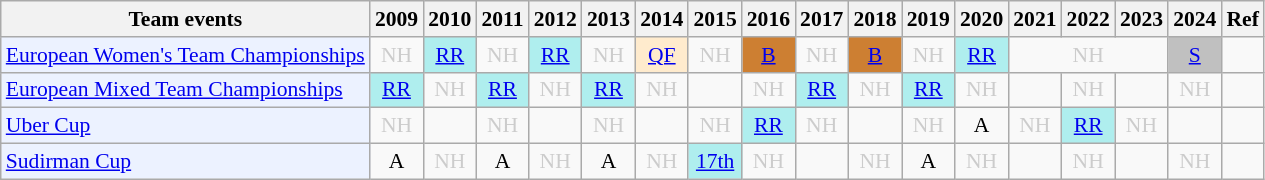<table style='font-size: 90%; text-align:center;' class='wikitable'>
<tr>
<th>Team events</th>
<th>2009</th>
<th>2010</th>
<th>2011</th>
<th>2012</th>
<th>2013</th>
<th>2014</th>
<th>2015</th>
<th>2016</th>
<th>2017</th>
<th>2018</th>
<th>2019</th>
<th>2020</th>
<th>2021</th>
<th>2022</th>
<th>2023</th>
<th>2024</th>
<th>Ref</th>
</tr>
<tr>
<td bgcolor="#ECF2FF"; align="left"><a href='#'>European Women's Team Championships</a></td>
<td style=color:#ccc>NH</td>
<td bgcolor=AFEEEE><a href='#'>RR</a></td>
<td style=color:#ccc>NH</td>
<td bgcolor=AFEEEE><a href='#'>RR</a></td>
<td style=color:#ccc>NH</td>
<td bgcolor=FFEBCD><a href='#'>QF</a></td>
<td style=color:#ccc>NH</td>
<td bgcolor=CD7F32><a href='#'>B</a></td>
<td style=color:#ccc>NH</td>
<td bgcolor=CD7F32><a href='#'>B</a></td>
<td style=color:#ccc>NH</td>
<td bgcolor=AFEEEE><a href='#'>RR</a></td>
<td colspan="3" style=color:#ccc>NH</td>
<td bgcolor=silver><a href='#'>S</a></td>
<td></td>
</tr>
<tr>
<td bgcolor="#ECF2FF"; align="left"><a href='#'>European Mixed Team Championships</a></td>
<td bgcolor=AFEEEE><a href='#'>RR</a></td>
<td style=color:#ccc>NH</td>
<td bgcolor=AFEEEE><a href='#'>RR</a></td>
<td style=color:#ccc>NH</td>
<td bgcolor=AFEEEE><a href='#'>RR</a></td>
<td style=color:#ccc>NH</td>
<td><a href='#'></a></td>
<td style=color:#ccc>NH</td>
<td bgcolor=AFEEEE><a href='#'>RR</a></td>
<td style=color:#ccc>NH</td>
<td bgcolor=AFEEEE><a href='#'>RR</a></td>
<td style=color:#ccc>NH</td>
<td 2021;></td>
<td style=color:#ccc>NH</td>
<td 2023;></td>
<td style=color:#ccc>NH</td>
<td></td>
</tr>
<tr>
<td bgcolor="#ECF2FF"; align="left"><a href='#'>Uber Cup</a></td>
<td style=color:#ccc>NH</td>
<td></td>
<td style=color:#ccc>NH</td>
<td></td>
<td style=color:#ccc>NH</td>
<td></td>
<td style=color:#ccc>NH</td>
<td bgcolor=AFEEEE><a href='#'>RR</a></td>
<td style=color:#ccc>NH</td>
<td><a href='#'></a></td>
<td style=color:#ccc>NH</td>
<td>A</td>
<td style=color:#ccc>NH</td>
<td bgcolor=AFEEEE><a href='#'>RR</a></td>
<td style=color:#ccc>NH</td>
<td><a href='#'></a></td>
<td></td>
</tr>
<tr>
<td bgcolor="#ECF2FF"; align="left"><a href='#'>Sudirman Cup</a></td>
<td>A</td>
<td style=color:#ccc>NH</td>
<td>A</td>
<td style=color:#ccc>NH</td>
<td>A</td>
<td style=color:#ccc>NH</td>
<td bgcolor=AFEEEE><a href='#'>17th</a></td>
<td style=color:#ccc>NH</td>
<td></td>
<td style=color:#ccc>NH</td>
<td>A</td>
<td style=color:#ccc>NH</td>
<td 2021;></td>
<td style=color:#ccc>NH</td>
<td 2023;></td>
<td style=color:#ccc>NH</td>
<td></td>
</tr>
</table>
